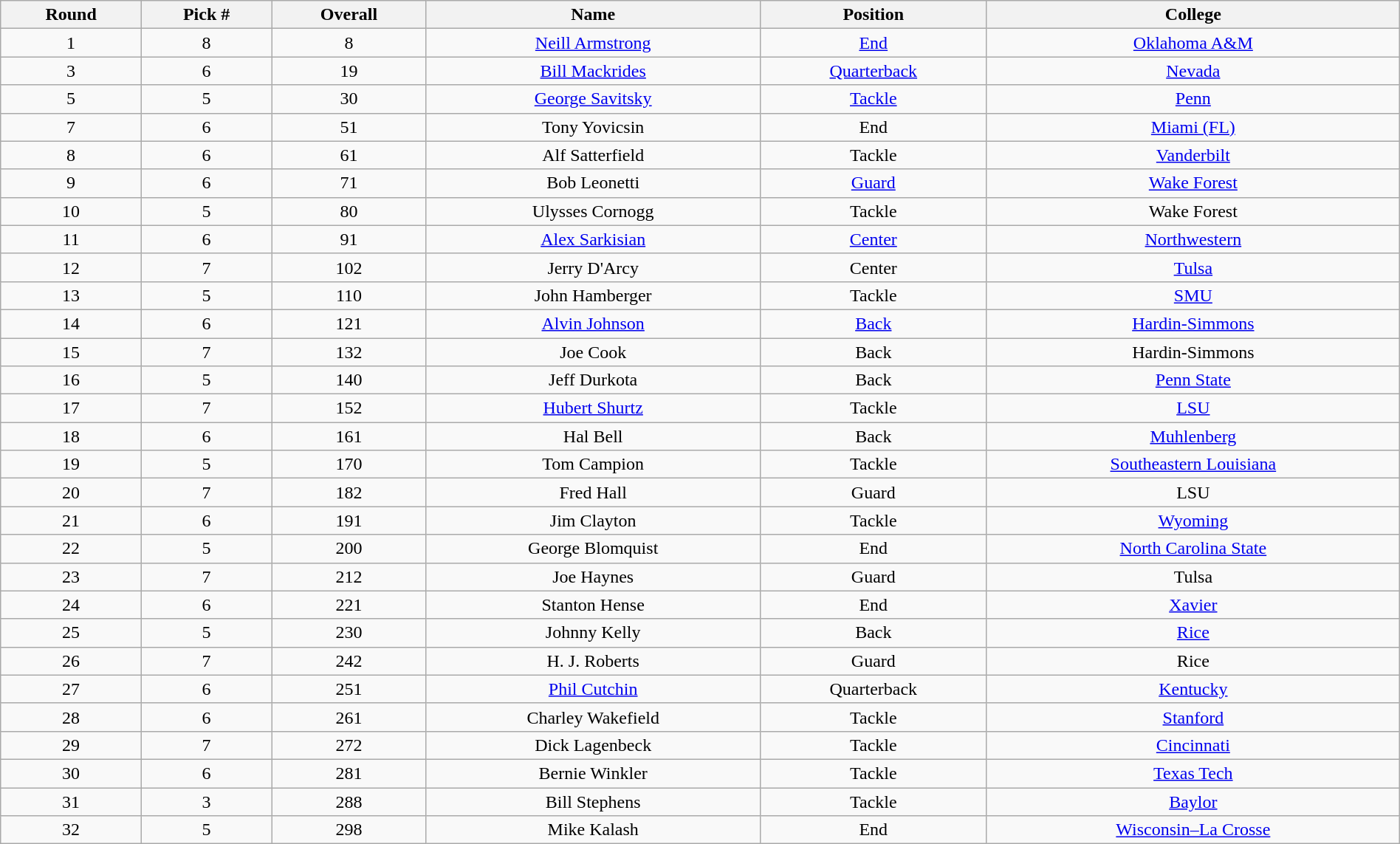<table class="wikitable sortable sortable" style="width: 100%; text-align:center">
<tr>
<th>Round</th>
<th>Pick #</th>
<th>Overall</th>
<th>Name</th>
<th>Position</th>
<th>College</th>
</tr>
<tr>
<td>1</td>
<td>8</td>
<td>8</td>
<td><a href='#'>Neill Armstrong</a></td>
<td><a href='#'>End</a></td>
<td><a href='#'>Oklahoma A&M</a></td>
</tr>
<tr>
<td>3</td>
<td>6</td>
<td>19</td>
<td><a href='#'>Bill Mackrides</a></td>
<td><a href='#'>Quarterback</a></td>
<td><a href='#'>Nevada</a></td>
</tr>
<tr>
<td>5</td>
<td>5</td>
<td>30</td>
<td><a href='#'>George Savitsky</a></td>
<td><a href='#'>Tackle</a></td>
<td><a href='#'>Penn</a></td>
</tr>
<tr>
<td>7</td>
<td>6</td>
<td>51</td>
<td>Tony Yovicsin</td>
<td>End</td>
<td><a href='#'>Miami (FL)</a></td>
</tr>
<tr>
<td>8</td>
<td>6</td>
<td>61</td>
<td>Alf Satterfield</td>
<td>Tackle</td>
<td><a href='#'>Vanderbilt</a></td>
</tr>
<tr>
<td>9</td>
<td>6</td>
<td>71</td>
<td>Bob Leonetti</td>
<td><a href='#'>Guard</a></td>
<td><a href='#'>Wake Forest</a></td>
</tr>
<tr>
<td>10</td>
<td>5</td>
<td>80</td>
<td>Ulysses Cornogg</td>
<td>Tackle</td>
<td>Wake Forest</td>
</tr>
<tr>
<td>11</td>
<td>6</td>
<td>91</td>
<td><a href='#'>Alex Sarkisian</a></td>
<td><a href='#'>Center</a></td>
<td><a href='#'>Northwestern</a></td>
</tr>
<tr>
<td>12</td>
<td>7</td>
<td>102</td>
<td>Jerry D'Arcy</td>
<td>Center</td>
<td><a href='#'>Tulsa</a></td>
</tr>
<tr>
<td>13</td>
<td>5</td>
<td>110</td>
<td>John Hamberger</td>
<td>Tackle</td>
<td><a href='#'>SMU</a></td>
</tr>
<tr>
<td>14</td>
<td>6</td>
<td>121</td>
<td><a href='#'>Alvin Johnson</a></td>
<td><a href='#'>Back</a></td>
<td><a href='#'>Hardin-Simmons</a></td>
</tr>
<tr>
<td>15</td>
<td>7</td>
<td>132</td>
<td>Joe Cook</td>
<td>Back</td>
<td>Hardin-Simmons</td>
</tr>
<tr>
<td>16</td>
<td>5</td>
<td>140</td>
<td>Jeff Durkota</td>
<td>Back</td>
<td><a href='#'>Penn State</a></td>
</tr>
<tr>
<td>17</td>
<td>7</td>
<td>152</td>
<td><a href='#'>Hubert Shurtz</a></td>
<td>Tackle</td>
<td><a href='#'>LSU</a></td>
</tr>
<tr>
<td>18</td>
<td>6</td>
<td>161</td>
<td>Hal Bell</td>
<td>Back</td>
<td><a href='#'>Muhlenberg</a></td>
</tr>
<tr>
<td>19</td>
<td>5</td>
<td>170</td>
<td>Tom Campion</td>
<td>Tackle</td>
<td><a href='#'>Southeastern Louisiana</a></td>
</tr>
<tr>
<td>20</td>
<td>7</td>
<td>182</td>
<td>Fred Hall</td>
<td>Guard</td>
<td>LSU</td>
</tr>
<tr>
<td>21</td>
<td>6</td>
<td>191</td>
<td>Jim Clayton</td>
<td>Tackle</td>
<td><a href='#'>Wyoming</a></td>
</tr>
<tr>
<td>22</td>
<td>5</td>
<td>200</td>
<td>George Blomquist</td>
<td>End</td>
<td><a href='#'>North Carolina State</a></td>
</tr>
<tr>
<td>23</td>
<td>7</td>
<td>212</td>
<td>Joe Haynes</td>
<td>Guard</td>
<td>Tulsa</td>
</tr>
<tr>
<td>24</td>
<td>6</td>
<td>221</td>
<td>Stanton Hense</td>
<td>End</td>
<td><a href='#'>Xavier</a></td>
</tr>
<tr>
<td>25</td>
<td>5</td>
<td>230</td>
<td>Johnny Kelly</td>
<td>Back</td>
<td><a href='#'>Rice</a></td>
</tr>
<tr>
<td>26</td>
<td>7</td>
<td>242</td>
<td>H. J. Roberts</td>
<td>Guard</td>
<td>Rice</td>
</tr>
<tr>
<td>27</td>
<td>6</td>
<td>251</td>
<td><a href='#'>Phil Cutchin</a></td>
<td>Quarterback</td>
<td><a href='#'>Kentucky</a></td>
</tr>
<tr>
<td>28</td>
<td>6</td>
<td>261</td>
<td>Charley Wakefield</td>
<td>Tackle</td>
<td><a href='#'>Stanford</a></td>
</tr>
<tr>
<td>29</td>
<td>7</td>
<td>272</td>
<td>Dick Lagenbeck</td>
<td>Tackle</td>
<td><a href='#'>Cincinnati</a></td>
</tr>
<tr>
<td>30</td>
<td>6</td>
<td>281</td>
<td>Bernie Winkler</td>
<td>Tackle</td>
<td><a href='#'>Texas Tech</a></td>
</tr>
<tr>
<td>31</td>
<td>3</td>
<td>288</td>
<td>Bill Stephens</td>
<td>Tackle</td>
<td><a href='#'>Baylor</a></td>
</tr>
<tr>
<td>32</td>
<td>5</td>
<td>298</td>
<td>Mike Kalash</td>
<td>End</td>
<td><a href='#'>Wisconsin–La Crosse</a></td>
</tr>
</table>
